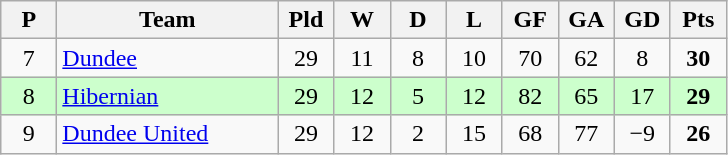<table class="wikitable" style="text-align: center;">
<tr>
<th width=30>P</th>
<th width=140>Team</th>
<th width=30>Pld</th>
<th width=30>W</th>
<th width=30>D</th>
<th width=30>L</th>
<th width=30>GF</th>
<th width=30>GA</th>
<th width=30>GD</th>
<th width=30>Pts</th>
</tr>
<tr>
<td>7</td>
<td align=left><a href='#'>Dundee</a></td>
<td>29</td>
<td>11</td>
<td>8</td>
<td>10</td>
<td>70</td>
<td>62</td>
<td>8</td>
<td><strong>30</strong></td>
</tr>
<tr style="background:#ccffcc;">
<td>8</td>
<td align=left><a href='#'>Hibernian</a></td>
<td>29</td>
<td>12</td>
<td>5</td>
<td>12</td>
<td>82</td>
<td>65</td>
<td>17</td>
<td><strong>29</strong></td>
</tr>
<tr>
<td>9</td>
<td align=left><a href='#'>Dundee United</a></td>
<td>29</td>
<td>12</td>
<td>2</td>
<td>15</td>
<td>68</td>
<td>77</td>
<td>−9</td>
<td><strong>26</strong></td>
</tr>
</table>
